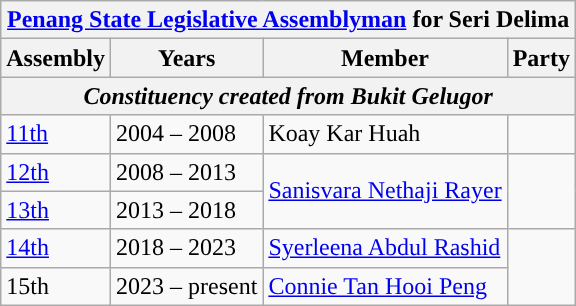<table class="wikitable">
<tr>
<th colspan="4"><a href='#'>Penang State Legislative Assemblyman</a> for Seri Delima</th>
</tr>
<tr>
<th>Assembly</th>
<th>Years</th>
<th>Member</th>
<th>Party</th>
</tr>
<tr>
<th colspan="4" align="center"><em>Constituency created from Bukit Gelugor</em></th>
</tr>
<tr>
<td><a href='#'>11th</a></td>
<td>2004 – 2008</td>
<td>Koay Kar Huah</td>
<td></td>
</tr>
<tr>
<td><a href='#'>12th</a></td>
<td>2008 – 2013</td>
<td rowspan="2"><a href='#'>Sanisvara Nethaji Rayer</a></td>
<td rowspan="2"></td>
</tr>
<tr>
<td><a href='#'>13th</a></td>
<td>2013 – 2018</td>
</tr>
<tr>
<td><a href='#'>14th</a></td>
<td>2018 – 2023</td>
<td><a href='#'>Syerleena Abdul Rashid</a></td>
<td rowspan=2></td>
</tr>
<tr>
<td>15th</td>
<td>2023 – present</td>
<td><a href='#'>Connie Tan Hooi Peng</a></td>
</tr>
</table>
